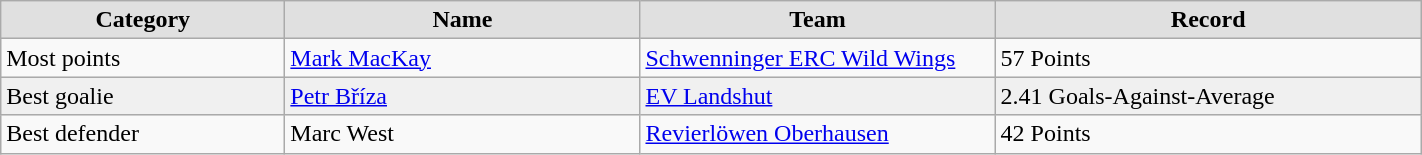<table class="wikitable" style="border: gray solid 1px; border-collapse: collapse;" width="75%">
<tr align="center" style="background:#e0e0e0; font-weight:bold;">
<td width="20%">Category</td>
<td width="25%">Name</td>
<td width="25%">Team</td>
<td width="30%">Record</td>
</tr>
<tr>
<td>Most points</td>
<td> <a href='#'>Mark MacKay</a></td>
<td><a href='#'>Schwenninger ERC Wild Wings</a></td>
<td>57 Points</td>
</tr>
<tr bgcolor="#f0f0f0">
<td>Best goalie</td>
<td> <a href='#'>Petr Bříza</a></td>
<td><a href='#'>EV Landshut</a></td>
<td>2.41 Goals-Against-Average</td>
</tr>
<tr>
<td>Best defender</td>
<td> Marc West</td>
<td><a href='#'>Revierlöwen Oberhausen</a></td>
<td>42 Points</td>
</tr>
</table>
